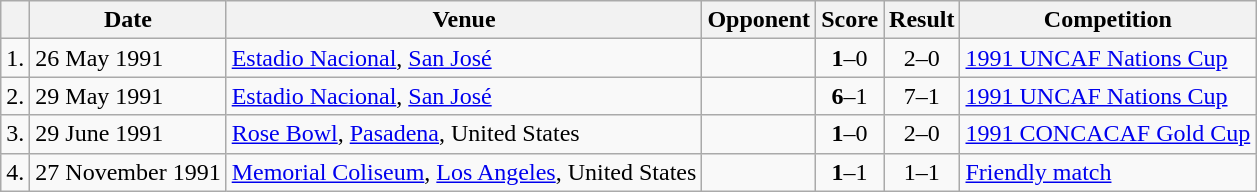<table class="wikitable">
<tr>
<th></th>
<th>Date</th>
<th>Venue</th>
<th>Opponent</th>
<th>Score</th>
<th>Result</th>
<th>Competition</th>
</tr>
<tr>
<td align="center">1.</td>
<td>26 May 1991</td>
<td><a href='#'>Estadio Nacional</a>, <a href='#'>San José</a></td>
<td></td>
<td align="center"><strong>1</strong>–0</td>
<td align="center">2–0</td>
<td><a href='#'>1991 UNCAF Nations Cup</a></td>
</tr>
<tr>
<td align="center">2.</td>
<td>29 May 1991</td>
<td><a href='#'>Estadio Nacional</a>, <a href='#'>San José</a></td>
<td></td>
<td align="center"><strong>6</strong>–1</td>
<td align="center">7–1</td>
<td><a href='#'>1991 UNCAF Nations Cup</a></td>
</tr>
<tr>
<td align="center">3.</td>
<td>29 June 1991</td>
<td><a href='#'>Rose Bowl</a>, <a href='#'>Pasadena</a>, United States</td>
<td></td>
<td align="center"><strong>1</strong>–0</td>
<td align="center">2–0</td>
<td><a href='#'>1991 CONCACAF Gold Cup</a></td>
</tr>
<tr>
<td align="center">4.</td>
<td>27 November 1991</td>
<td><a href='#'>Memorial Coliseum</a>, <a href='#'>Los Angeles</a>, United States</td>
<td></td>
<td align="center"><strong>1</strong>–1</td>
<td align="center">1–1</td>
<td><a href='#'>Friendly match</a></td>
</tr>
</table>
